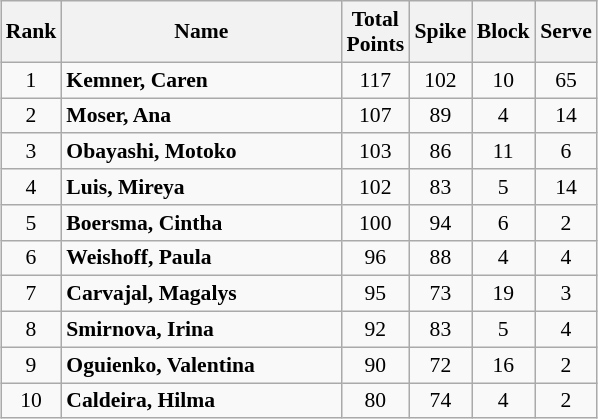<table class="wikitable" style="margin:0.5em auto;width=480;font-size:90%">
<tr>
<th width=30>Rank</th>
<th width=180>Name</th>
<th width=35>Total Points</th>
<th width=35>Spike</th>
<th width=35>Block</th>
<th width=35>Serve</th>
</tr>
<tr>
<td align=center>1</td>
<td> <strong>Kemner, Caren</strong></td>
<td align=center>117</td>
<td align=center>102</td>
<td align=center>10</td>
<td align=center>65</td>
</tr>
<tr>
<td align=center>2</td>
<td> <strong>Moser, Ana</strong></td>
<td align=center>107</td>
<td align=center>89</td>
<td align=center>4</td>
<td align=center>14</td>
</tr>
<tr>
<td align=center>3</td>
<td> <strong>Obayashi, Motoko</strong></td>
<td align=center>103</td>
<td align=center>86</td>
<td align=center>11</td>
<td align=center>6</td>
</tr>
<tr>
<td align=center>4</td>
<td> <strong>Luis, Mireya</strong></td>
<td align=center>102</td>
<td align=center>83</td>
<td align=center>5</td>
<td align=center>14</td>
</tr>
<tr>
<td align=center>5</td>
<td> <strong>Boersma, Cintha</strong></td>
<td align=center>100</td>
<td align=center>94</td>
<td align=center>6</td>
<td align=center>2</td>
</tr>
<tr>
<td align=center>6</td>
<td> <strong>Weishoff, Paula</strong></td>
<td align=center>96</td>
<td align=center>88</td>
<td align=center>4</td>
<td align=center>4</td>
</tr>
<tr>
<td align=center>7</td>
<td> <strong>Carvajal, Magalys</strong></td>
<td align=center>95</td>
<td align=center>73</td>
<td align=center>19</td>
<td align=center>3</td>
</tr>
<tr>
<td align=center>8</td>
<td>  <strong>Smirnova, Irina</strong></td>
<td align=center>92</td>
<td align=center>83</td>
<td align=center>5</td>
<td align=center>4</td>
</tr>
<tr>
<td align=center>9</td>
<td> <strong>Oguienko, Valentina</strong></td>
<td align=center>90</td>
<td align=center>72</td>
<td align=center>16</td>
<td align=center>2</td>
</tr>
<tr>
<td align=center>10</td>
<td> <strong>Caldeira, Hilma</strong></td>
<td align=center>80</td>
<td align=center>74</td>
<td align=center>4</td>
<td align=center>2</td>
</tr>
</table>
